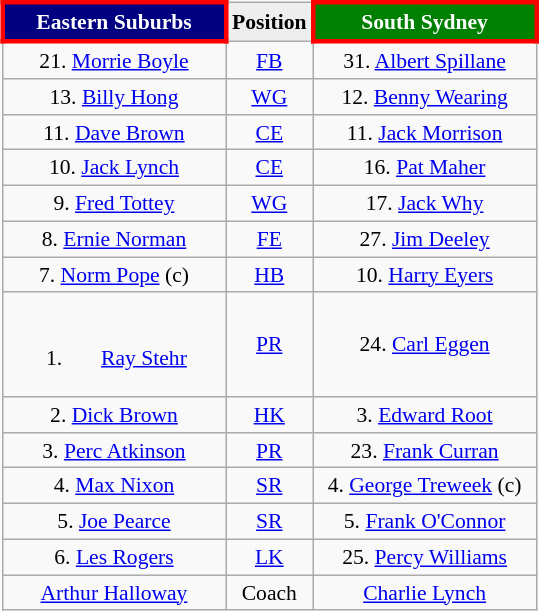<table class="wikitable" style="float:right; font-size:90%; margin-left:1em;">
<tr style="background:#f03;">
<th style="width:140px; border:3px solid red; background: navy; color: white">Eastern Suburbs</th>
<th style="width:40px; text-align:center; background:#eee; color:black;">Position</th>
<th style="width:140px; border:3px solid red; background: green; color: white">South Sydney</th>
</tr>
<tr align=center>
<td>21. <a href='#'>Morrie Boyle</a></td>
<td><a href='#'>FB</a></td>
<td>31. <a href='#'>Albert Spillane</a></td>
</tr>
<tr align=center>
<td>13. <a href='#'>Billy Hong</a></td>
<td><a href='#'>WG</a></td>
<td>12. <a href='#'>Benny Wearing</a></td>
</tr>
<tr align=center>
<td>11. <a href='#'>Dave Brown</a></td>
<td><a href='#'>CE</a></td>
<td>11. <a href='#'>Jack Morrison</a></td>
</tr>
<tr align=center>
<td>10. <a href='#'>Jack Lynch</a></td>
<td><a href='#'>CE</a></td>
<td>16. <a href='#'>Pat Maher</a></td>
</tr>
<tr align=center>
<td>9. <a href='#'>Fred Tottey</a></td>
<td><a href='#'>WG</a></td>
<td>17. <a href='#'>Jack Why</a></td>
</tr>
<tr align=center>
<td>8. <a href='#'>Ernie Norman</a></td>
<td><a href='#'>FE</a></td>
<td>27. <a href='#'>Jim Deeley</a></td>
</tr>
<tr align=center>
<td>7. <a href='#'>Norm Pope</a> (c)</td>
<td><a href='#'>HB</a></td>
<td>10. <a href='#'>Harry Eyers</a></td>
</tr>
<tr align=center>
<td><br><ol><li><a href='#'>Ray Stehr</a></li></ol></td>
<td><a href='#'>PR</a></td>
<td>24. <a href='#'>Carl Eggen</a></td>
</tr>
<tr align=center>
<td>2. <a href='#'>Dick Brown</a></td>
<td><a href='#'>HK</a></td>
<td>3. <a href='#'>Edward Root</a></td>
</tr>
<tr align=center>
<td>3. <a href='#'>Perc Atkinson</a></td>
<td><a href='#'>PR</a></td>
<td>23. <a href='#'>Frank Curran</a></td>
</tr>
<tr align=center>
<td>4. <a href='#'>Max Nixon</a></td>
<td><a href='#'>SR</a></td>
<td>4. <a href='#'>George Treweek</a> (c)</td>
</tr>
<tr align=center>
<td>5. <a href='#'>Joe Pearce</a></td>
<td><a href='#'>SR</a></td>
<td>5. <a href='#'>Frank O'Connor</a></td>
</tr>
<tr align=center>
<td>6. <a href='#'>Les Rogers</a></td>
<td><a href='#'>LK</a></td>
<td>25. <a href='#'>Percy Williams</a></td>
</tr>
<tr align=center>
<td><a href='#'>Arthur Halloway</a></td>
<td>Coach</td>
<td><a href='#'>Charlie Lynch</a></td>
</tr>
</table>
